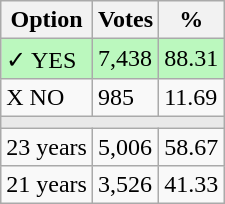<table class="wikitable">
<tr>
<th>Option</th>
<th>Votes</th>
<th>%</th>
</tr>
<tr>
<td style=background:#bbf8be>✓ YES</td>
<td style=background:#bbf8be>7,438</td>
<td style=background:#bbf8be>88.31</td>
</tr>
<tr>
<td>X NO</td>
<td>985</td>
<td>11.69</td>
</tr>
<tr>
<td colspan="3" bgcolor="#E9E9E9"></td>
</tr>
<tr>
<td>23 years</td>
<td>5,006</td>
<td>58.67</td>
</tr>
<tr>
<td>21 years</td>
<td>3,526</td>
<td>41.33</td>
</tr>
</table>
